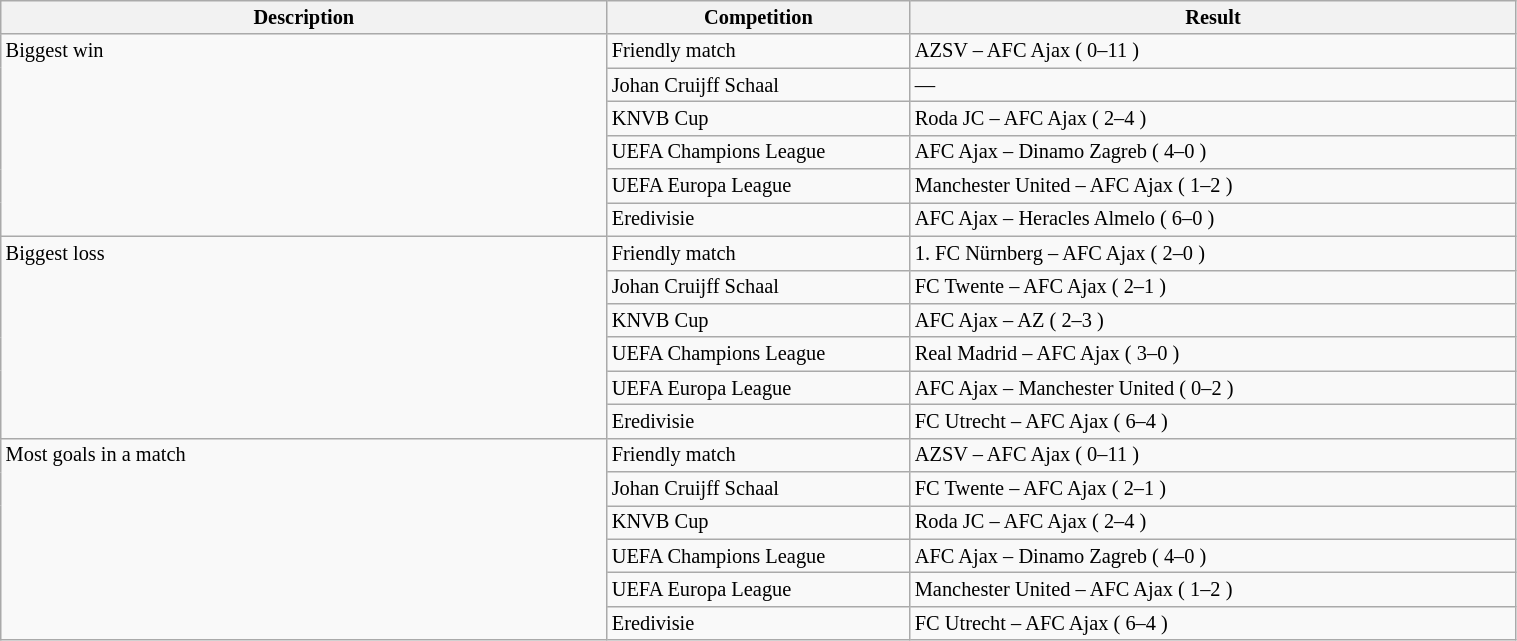<table class="wikitable" style="width:80%; font-size:85%;">
<tr valign=top>
<th width=40% align=center>Description</th>
<th width=20% align=center>Competition</th>
<th width=40% align=center>Result</th>
</tr>
<tr valign=top>
<td rowspan=6>Biggest win</td>
<td> Friendly match</td>
<td>AZSV – AFC Ajax ( 0–11 )</td>
</tr>
<tr>
<td> Johan Cruijff Schaal</td>
<td>—</td>
</tr>
<tr>
<td> KNVB Cup</td>
<td>Roda JC – AFC Ajax ( 2–4 )</td>
</tr>
<tr>
<td> UEFA Champions League</td>
<td>AFC Ajax – Dinamo Zagreb ( 4–0 )</td>
</tr>
<tr>
<td> UEFA Europa League</td>
<td>Manchester United – AFC Ajax ( 1–2 )</td>
</tr>
<tr>
<td> Eredivisie</td>
<td>AFC Ajax – Heracles Almelo ( 6–0 )</td>
</tr>
<tr valign=top>
<td rowspan=6>Biggest loss</td>
<td> Friendly match</td>
<td>1. FC Nürnberg – AFC Ajax ( 2–0 )</td>
</tr>
<tr>
<td> Johan Cruijff Schaal</td>
<td>FC Twente – AFC Ajax ( 2–1 )</td>
</tr>
<tr>
<td> KNVB Cup</td>
<td>AFC Ajax – AZ ( 2–3 )</td>
</tr>
<tr>
<td> UEFA Champions League</td>
<td>Real Madrid – AFC Ajax ( 3–0 )</td>
</tr>
<tr>
<td> UEFA Europa League</td>
<td>AFC Ajax – Manchester United ( 0–2 )</td>
</tr>
<tr>
<td> Eredivisie</td>
<td>FC Utrecht – AFC Ajax ( 6–4 )</td>
</tr>
<tr valign=top>
<td rowspan=6>Most goals in a match</td>
<td> Friendly match</td>
<td>AZSV – AFC Ajax ( 0–11 )</td>
</tr>
<tr>
<td> Johan Cruijff Schaal</td>
<td>FC Twente – AFC Ajax ( 2–1 )</td>
</tr>
<tr>
<td> KNVB Cup</td>
<td>Roda JC – AFC Ajax ( 2–4 )</td>
</tr>
<tr>
<td> UEFA Champions League</td>
<td>AFC Ajax – Dinamo Zagreb ( 4–0 )</td>
</tr>
<tr>
<td> UEFA Europa League</td>
<td>Manchester United – AFC Ajax ( 1–2 )</td>
</tr>
<tr>
<td> Eredivisie</td>
<td>FC Utrecht – AFC Ajax ( 6–4 )</td>
</tr>
</table>
